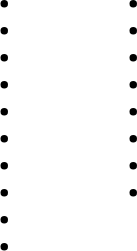<table>
<tr>
<td style="vertical-align:top; width:25%;"><br><ul><li></li><li></li><li></li><li></li><li></li><li></li><li></li><li></li><li></li><li></li></ul></td>
<td style="vertical-align:top; width:25%;"><br><ul><li></li><li></li><li></li><li></li><li></li><li></li><li></li><li></li></ul></td>
</tr>
</table>
